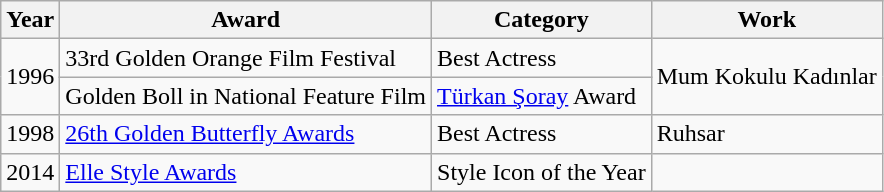<table class="wikitable sortable">
<tr>
<th>Year</th>
<th>Award</th>
<th>Category</th>
<th>Work</th>
</tr>
<tr>
<td rowspan="2">1996</td>
<td>33rd Golden Orange Film Festival</td>
<td>Best Actress</td>
<td rowspan="2">Mum Kokulu Kadınlar</td>
</tr>
<tr>
<td>Golden Boll in National Feature Film</td>
<td><a href='#'>Türkan Şoray</a> Award</td>
</tr>
<tr>
<td>1998</td>
<td><a href='#'>26th Golden Butterfly Awards</a></td>
<td>Best Actress</td>
<td>Ruhsar</td>
</tr>
<tr>
<td>2014</td>
<td><a href='#'>Elle Style Awards</a></td>
<td>Style Icon of the Year</td>
<td></td>
</tr>
</table>
